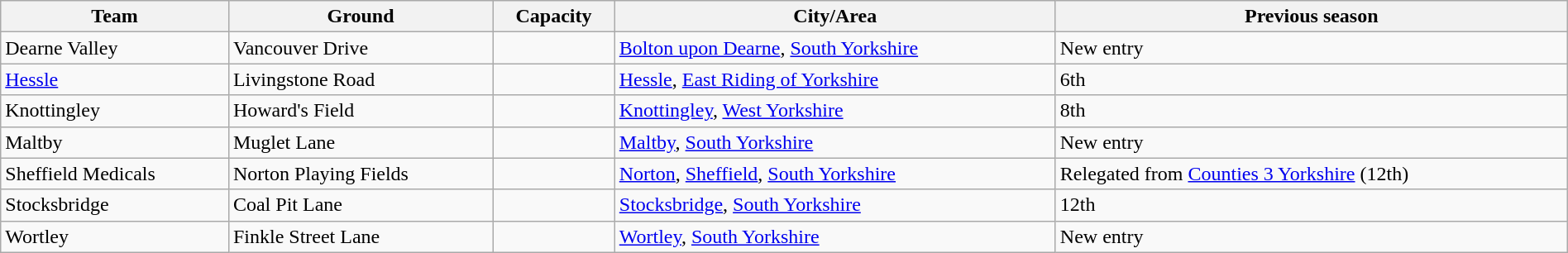<table class="wikitable sortable" width=100%>
<tr>
<th>Team</th>
<th>Ground</th>
<th>Capacity</th>
<th>City/Area</th>
<th>Previous season</th>
</tr>
<tr>
<td>Dearne Valley</td>
<td>Vancouver Drive</td>
<td></td>
<td><a href='#'>Bolton upon Dearne</a>, <a href='#'>South Yorkshire</a></td>
<td>New entry</td>
</tr>
<tr>
<td><a href='#'>Hessle</a></td>
<td>Livingstone Road</td>
<td></td>
<td><a href='#'>Hessle</a>, <a href='#'>East Riding of Yorkshire</a></td>
<td>6th</td>
</tr>
<tr>
<td>Knottingley</td>
<td>Howard's Field</td>
<td></td>
<td><a href='#'>Knottingley</a>, <a href='#'>West Yorkshire</a></td>
<td>8th</td>
</tr>
<tr>
<td>Maltby</td>
<td>Muglet Lane</td>
<td></td>
<td><a href='#'>Maltby</a>, <a href='#'>South Yorkshire</a></td>
<td>New entry</td>
</tr>
<tr>
<td>Sheffield Medicals</td>
<td>Norton Playing Fields</td>
<td></td>
<td><a href='#'>Norton</a>, <a href='#'>Sheffield</a>, <a href='#'>South Yorkshire</a></td>
<td>Relegated from <a href='#'>Counties 3 Yorkshire</a> (12th)</td>
</tr>
<tr>
<td>Stocksbridge</td>
<td>Coal Pit Lane</td>
<td></td>
<td><a href='#'>Stocksbridge</a>, <a href='#'>South Yorkshire</a></td>
<td>12th</td>
</tr>
<tr>
<td>Wortley</td>
<td>Finkle Street Lane</td>
<td></td>
<td><a href='#'>Wortley</a>, <a href='#'>South Yorkshire</a></td>
<td>New entry</td>
</tr>
</table>
